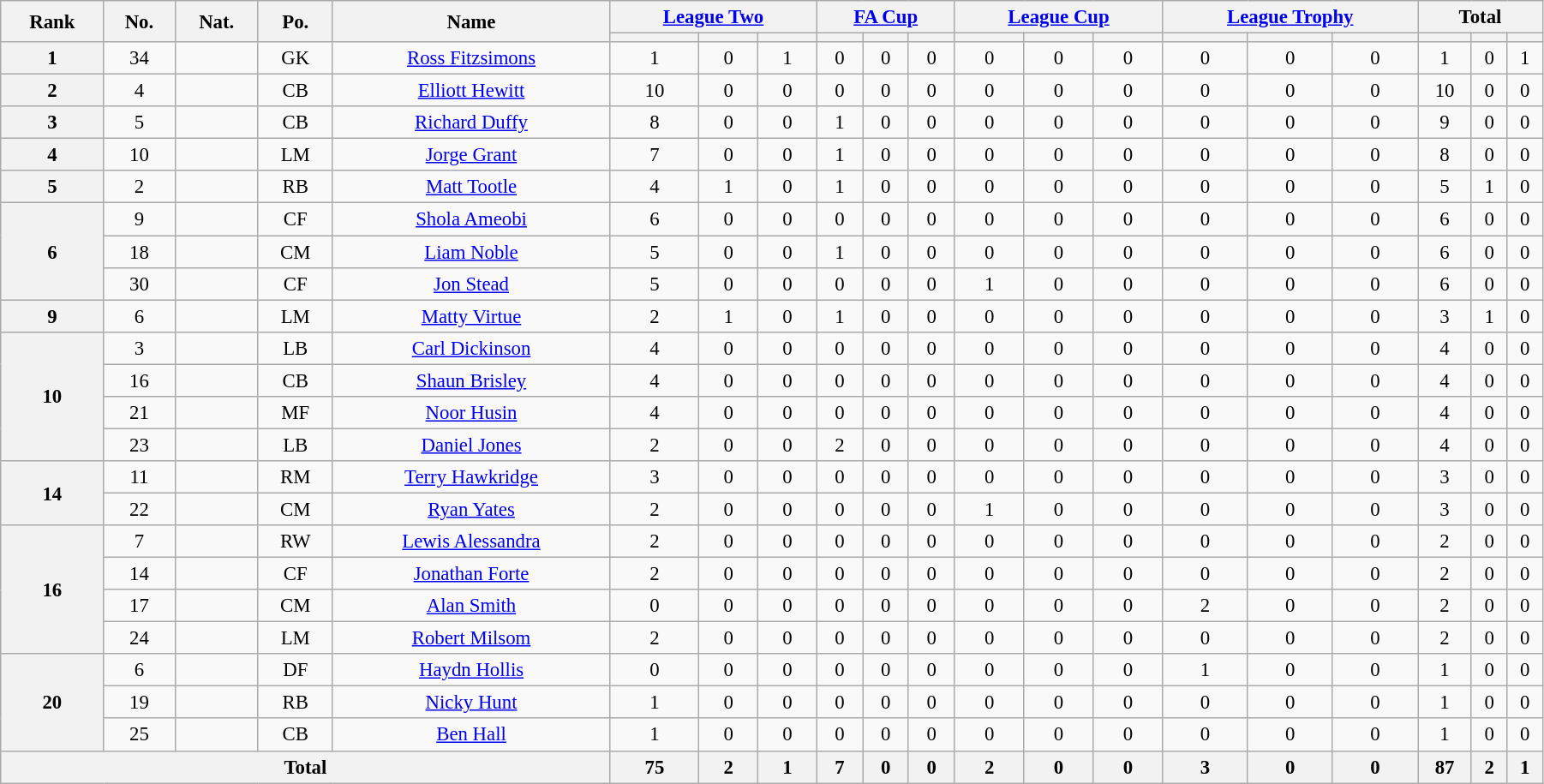<table class="wikitable" style="text-align:center; font-size:95%; width:95%;">
<tr>
<th rowspan=2>Rank</th>
<th rowspan=2>No.</th>
<th rowspan=2>Nat.</th>
<th rowspan=2>Po.</th>
<th rowspan=2>Name</th>
<th colspan=3><a href='#'>League Two</a> </th>
<th colspan=3><a href='#'>FA Cup</a></th>
<th colspan=3><a href='#'>League Cup</a></th>
<th colspan=3><a href='#'>League Trophy</a></th>
<th colspan=3>Total</th>
</tr>
<tr>
<th></th>
<th></th>
<th></th>
<th></th>
<th></th>
<th></th>
<th></th>
<th></th>
<th></th>
<th></th>
<th></th>
<th></th>
<th></th>
<th></th>
<th></th>
</tr>
<tr>
<th rowspan=1>1</th>
<td>34</td>
<td></td>
<td>GK</td>
<td><a href='#'>Ross Fitzsimons</a></td>
<td>1</td>
<td>0</td>
<td>1</td>
<td>0</td>
<td>0</td>
<td>0</td>
<td>0</td>
<td>0</td>
<td>0</td>
<td>0</td>
<td>0</td>
<td>0</td>
<td>1</td>
<td>0</td>
<td>1</td>
</tr>
<tr>
<th rowspan=1>2</th>
<td>4</td>
<td></td>
<td>CB</td>
<td><a href='#'>Elliott Hewitt</a></td>
<td>10</td>
<td>0</td>
<td>0</td>
<td>0</td>
<td>0</td>
<td>0</td>
<td>0</td>
<td>0</td>
<td>0</td>
<td>0</td>
<td>0</td>
<td>0</td>
<td>10</td>
<td>0</td>
<td>0</td>
</tr>
<tr>
<th rowspan=1>3</th>
<td>5</td>
<td></td>
<td>CB</td>
<td><a href='#'>Richard Duffy</a></td>
<td>8</td>
<td>0</td>
<td>0</td>
<td>1</td>
<td>0</td>
<td>0</td>
<td>0</td>
<td>0</td>
<td>0</td>
<td>0</td>
<td>0</td>
<td>0</td>
<td>9</td>
<td>0</td>
<td>0</td>
</tr>
<tr>
<th rowspan=1>4</th>
<td>10</td>
<td></td>
<td>LM</td>
<td><a href='#'>Jorge Grant</a></td>
<td>7</td>
<td>0</td>
<td>0</td>
<td>1</td>
<td>0</td>
<td>0</td>
<td>0</td>
<td>0</td>
<td>0</td>
<td>0</td>
<td>0</td>
<td>0</td>
<td>8</td>
<td>0</td>
<td>0</td>
</tr>
<tr>
<th rowspan=1>5</th>
<td>2</td>
<td></td>
<td>RB</td>
<td><a href='#'>Matt Tootle</a></td>
<td>4</td>
<td>1</td>
<td>0</td>
<td>1</td>
<td>0</td>
<td>0</td>
<td>0</td>
<td>0</td>
<td>0</td>
<td>0</td>
<td>0</td>
<td>0</td>
<td>5</td>
<td>1</td>
<td>0</td>
</tr>
<tr>
<th rowspan=3>6</th>
<td>9</td>
<td></td>
<td>CF</td>
<td><a href='#'>Shola Ameobi</a></td>
<td>6</td>
<td>0</td>
<td>0</td>
<td>0</td>
<td>0</td>
<td>0</td>
<td>0</td>
<td>0</td>
<td>0</td>
<td>0</td>
<td>0</td>
<td>0</td>
<td>6</td>
<td>0</td>
<td>0</td>
</tr>
<tr>
<td>18</td>
<td></td>
<td>CM</td>
<td><a href='#'>Liam Noble</a></td>
<td>5</td>
<td>0</td>
<td>0</td>
<td>1</td>
<td>0</td>
<td>0</td>
<td>0</td>
<td>0</td>
<td>0</td>
<td>0</td>
<td>0</td>
<td>0</td>
<td>6</td>
<td>0</td>
<td>0</td>
</tr>
<tr>
<td>30</td>
<td></td>
<td>CF</td>
<td><a href='#'>Jon Stead</a></td>
<td>5</td>
<td>0</td>
<td>0</td>
<td>0</td>
<td>0</td>
<td>0</td>
<td>1</td>
<td>0</td>
<td>0</td>
<td>0</td>
<td>0</td>
<td>0</td>
<td>6</td>
<td>0</td>
<td>0</td>
</tr>
<tr>
<th rowspan=1>9</th>
<td>6</td>
<td></td>
<td>LM</td>
<td><a href='#'>Matty Virtue</a></td>
<td>2</td>
<td>1</td>
<td>0</td>
<td>1</td>
<td>0</td>
<td>0</td>
<td>0</td>
<td>0</td>
<td>0</td>
<td>0</td>
<td>0</td>
<td>0</td>
<td>3</td>
<td>1</td>
<td>0</td>
</tr>
<tr>
<th rowspan=4>10</th>
<td>3</td>
<td></td>
<td>LB</td>
<td><a href='#'>Carl Dickinson</a></td>
<td>4</td>
<td>0</td>
<td>0</td>
<td>0</td>
<td>0</td>
<td>0</td>
<td>0</td>
<td>0</td>
<td>0</td>
<td>0</td>
<td>0</td>
<td>0</td>
<td>4</td>
<td>0</td>
<td>0</td>
</tr>
<tr>
<td>16</td>
<td></td>
<td>CB</td>
<td><a href='#'>Shaun Brisley</a></td>
<td>4</td>
<td>0</td>
<td>0</td>
<td>0</td>
<td>0</td>
<td>0</td>
<td>0</td>
<td>0</td>
<td>0</td>
<td>0</td>
<td>0</td>
<td>0</td>
<td>4</td>
<td>0</td>
<td>0</td>
</tr>
<tr>
<td>21</td>
<td></td>
<td>MF</td>
<td><a href='#'>Noor Husin</a></td>
<td>4</td>
<td>0</td>
<td>0</td>
<td>0</td>
<td>0</td>
<td>0</td>
<td>0</td>
<td>0</td>
<td>0</td>
<td>0</td>
<td>0</td>
<td>0</td>
<td>4</td>
<td>0</td>
<td>0</td>
</tr>
<tr>
<td>23</td>
<td></td>
<td>LB</td>
<td><a href='#'>Daniel Jones</a></td>
<td>2</td>
<td>0</td>
<td>0</td>
<td>2</td>
<td>0</td>
<td>0</td>
<td>0</td>
<td>0</td>
<td>0</td>
<td>0</td>
<td>0</td>
<td>0</td>
<td>4</td>
<td>0</td>
<td>0</td>
</tr>
<tr>
<th rowspan=2>14</th>
<td>11</td>
<td></td>
<td>RM</td>
<td><a href='#'>Terry Hawkridge</a></td>
<td>3</td>
<td>0</td>
<td>0</td>
<td>0</td>
<td>0</td>
<td>0</td>
<td>0</td>
<td>0</td>
<td>0</td>
<td>0</td>
<td>0</td>
<td>0</td>
<td>3</td>
<td>0</td>
<td>0</td>
</tr>
<tr>
<td>22</td>
<td></td>
<td>CM</td>
<td><a href='#'>Ryan Yates</a></td>
<td>2</td>
<td>0</td>
<td>0</td>
<td>0</td>
<td>0</td>
<td>0</td>
<td>1</td>
<td>0</td>
<td>0</td>
<td>0</td>
<td>0</td>
<td>0</td>
<td>3</td>
<td>0</td>
<td>0</td>
</tr>
<tr>
<th rowspan=4>16</th>
<td>7</td>
<td></td>
<td>RW</td>
<td><a href='#'>Lewis Alessandra</a></td>
<td>2</td>
<td>0</td>
<td>0</td>
<td>0</td>
<td>0</td>
<td>0</td>
<td>0</td>
<td>0</td>
<td>0</td>
<td>0</td>
<td>0</td>
<td>0</td>
<td>2</td>
<td>0</td>
<td>0</td>
</tr>
<tr>
<td>14</td>
<td></td>
<td>CF</td>
<td><a href='#'>Jonathan Forte</a></td>
<td>2</td>
<td>0</td>
<td>0</td>
<td>0</td>
<td>0</td>
<td>0</td>
<td>0</td>
<td>0</td>
<td>0</td>
<td>0</td>
<td>0</td>
<td>0</td>
<td>2</td>
<td>0</td>
<td>0</td>
</tr>
<tr>
<td>17</td>
<td></td>
<td>CM</td>
<td><a href='#'>Alan Smith</a></td>
<td>0</td>
<td>0</td>
<td>0</td>
<td>0</td>
<td>0</td>
<td>0</td>
<td>0</td>
<td>0</td>
<td>0</td>
<td>2</td>
<td>0</td>
<td>0</td>
<td>2</td>
<td>0</td>
<td>0</td>
</tr>
<tr>
<td>24</td>
<td></td>
<td>LM</td>
<td><a href='#'>Robert Milsom</a></td>
<td>2</td>
<td>0</td>
<td>0</td>
<td>0</td>
<td>0</td>
<td>0</td>
<td>0</td>
<td>0</td>
<td>0</td>
<td>0</td>
<td>0</td>
<td>0</td>
<td>2</td>
<td>0</td>
<td>0</td>
</tr>
<tr>
<th rowspan=3>20</th>
<td>6</td>
<td></td>
<td>DF</td>
<td><a href='#'>Haydn Hollis</a></td>
<td>0</td>
<td>0</td>
<td>0</td>
<td>0</td>
<td>0</td>
<td>0</td>
<td>0</td>
<td>0</td>
<td>0</td>
<td>1</td>
<td>0</td>
<td>0</td>
<td>1</td>
<td>0</td>
<td>0</td>
</tr>
<tr>
<td>19</td>
<td></td>
<td>RB</td>
<td><a href='#'>Nicky Hunt</a></td>
<td>1</td>
<td>0</td>
<td>0</td>
<td>0</td>
<td>0</td>
<td>0</td>
<td>0</td>
<td>0</td>
<td>0</td>
<td>0</td>
<td>0</td>
<td>0</td>
<td>1</td>
<td>0</td>
<td>0</td>
</tr>
<tr>
<td>25</td>
<td></td>
<td>CB</td>
<td><a href='#'>Ben Hall</a></td>
<td>1</td>
<td>0</td>
<td>0</td>
<td>0</td>
<td>0</td>
<td>0</td>
<td>0</td>
<td>0</td>
<td>0</td>
<td>0</td>
<td>0</td>
<td>0</td>
<td>1</td>
<td>0</td>
<td>0</td>
</tr>
<tr>
<th colspan=5>Total</th>
<th>75</th>
<th>2</th>
<th>1</th>
<th>7</th>
<th>0</th>
<th>0</th>
<th>2</th>
<th>0</th>
<th>0</th>
<th>3</th>
<th>0</th>
<th>0</th>
<th>87</th>
<th>2</th>
<th>1</th>
</tr>
</table>
